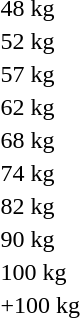<table>
<tr>
<td>48 kg</td>
<td></td>
<td></td>
<td></td>
</tr>
<tr>
<td>52 kg</td>
<td></td>
<td></td>
<td></td>
</tr>
<tr>
<td>57 kg</td>
<td></td>
<td></td>
<td></td>
</tr>
<tr>
<td>62 kg</td>
<td></td>
<td></td>
<td></td>
</tr>
<tr>
<td>68 kg</td>
<td></td>
<td></td>
<td></td>
</tr>
<tr>
<td>74 kg</td>
<td></td>
<td></td>
<td></td>
</tr>
<tr>
<td>82 kg</td>
<td></td>
<td></td>
<td></td>
</tr>
<tr>
<td>90 kg</td>
<td></td>
<td></td>
<td></td>
</tr>
<tr>
<td>100 kg</td>
<td></td>
<td></td>
<td></td>
</tr>
<tr>
<td>+100 kg</td>
<td></td>
<td></td>
<td></td>
</tr>
</table>
